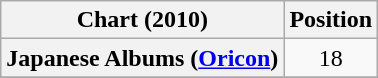<table class="wikitable plainrowheaders">
<tr>
<th>Chart (2010)</th>
<th>Position</th>
</tr>
<tr>
<th scope="row">Japanese Albums (<a href='#'>Oricon</a>)</th>
<td align="center">18</td>
</tr>
<tr>
</tr>
</table>
